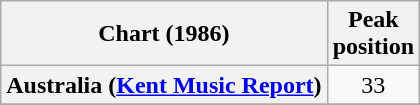<table class="wikitable sortable plainrowheaders">
<tr>
<th>Chart (1986)</th>
<th>Peak<br>position</th>
</tr>
<tr>
<th scope="row">Australia (<a href='#'>Kent Music Report</a>)</th>
<td style="text-align:center;">33</td>
</tr>
<tr>
</tr>
<tr>
</tr>
<tr>
</tr>
</table>
